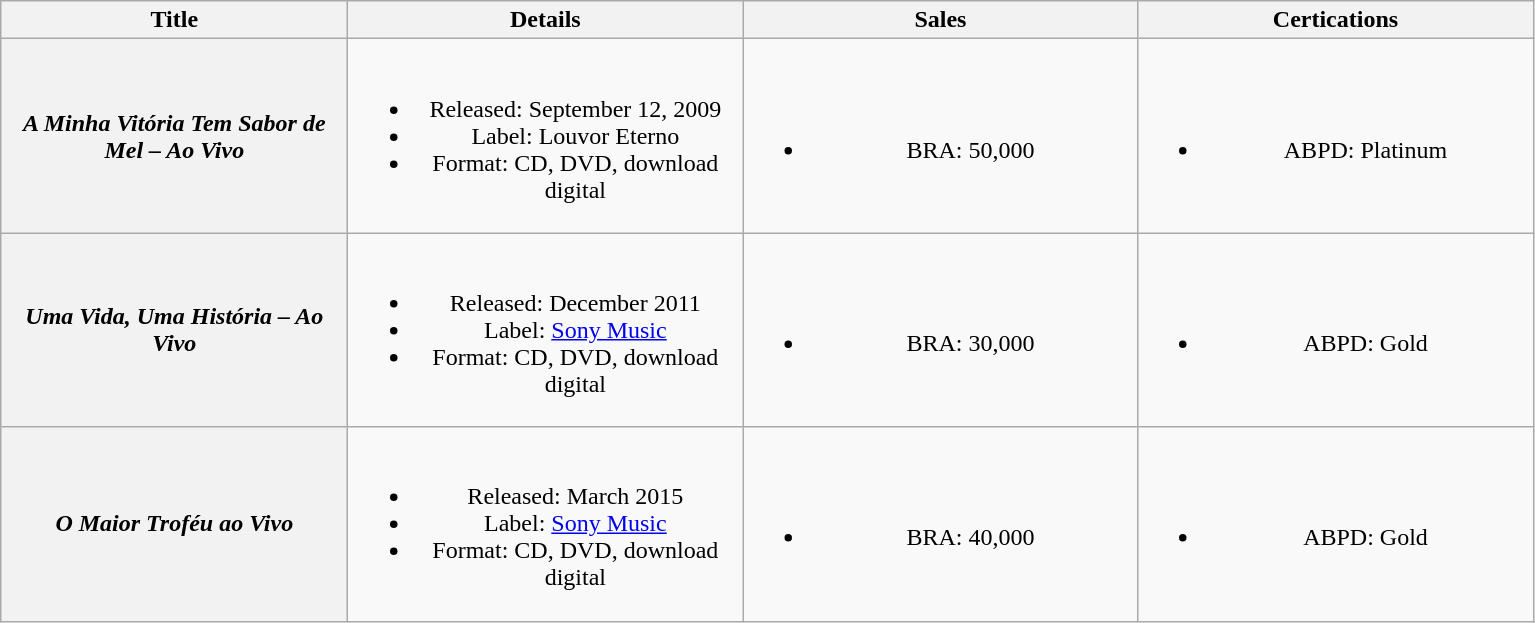<table class="wikitable plainrowheaders" style="text-align:center;">
<tr>
<th scope="col" style="width:14em;">Title</th>
<th scope="col" style="width:16em;">Details</th>
<th scope="col" style="width:16em;">Sales</th>
<th scope="col" style="width:16em;">Certications</th>
</tr>
<tr>
<th scope="row"><em>A Minha Vitória Tem Sabor de Mel – Ao Vivo</em></th>
<td><br><ul><li>Released: September 12, 2009</li><li>Label: Louvor Eterno</li><li>Format: CD, DVD, download digital</li></ul></td>
<td><br><ul><li>BRA: 50,000</li></ul></td>
<td><br><ul><li>ABPD: Platinum</li></ul></td>
</tr>
<tr>
<th scope="row"><em>Uma Vida, Uma História – Ao Vivo</em></th>
<td><br><ul><li>Released: December 2011</li><li>Label: <a href='#'>Sony Music</a></li><li>Format: CD, DVD, download digital</li></ul></td>
<td><br><ul><li>BRA: 30,000</li></ul></td>
<td><br><ul><li>ABPD: Gold</li></ul></td>
</tr>
<tr>
<th scope="row"><em>O Maior Troféu ao Vivo</em></th>
<td><br><ul><li>Released: March 2015</li><li>Label: <a href='#'>Sony Music</a></li><li>Format: CD, DVD, download digital</li></ul></td>
<td><br><ul><li>BRA: 40,000</li></ul></td>
<td><br><ul><li>ABPD: Gold</li></ul></td>
</tr>
</table>
